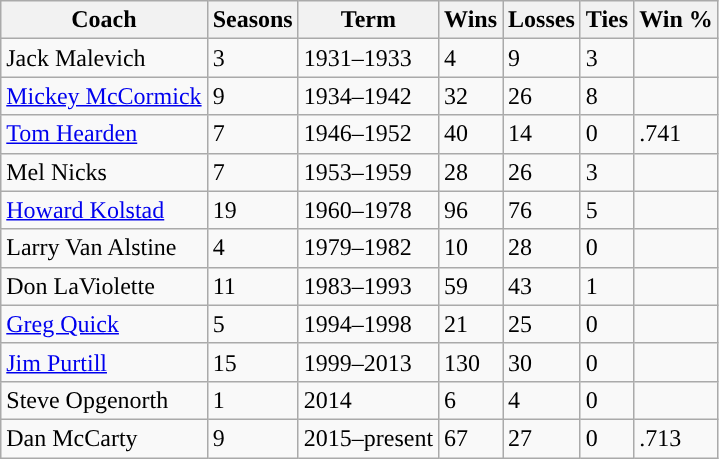<table class="wikitable">
<tr>
<th>Coach</th>
<th>Seasons</th>
<th>Term</th>
<th>Wins</th>
<th>Losses</th>
<th>Ties</th>
<th>Win %</th>
</tr>
<tr>
<td>Jack Malevich</td>
<td>3</td>
<td>1931–1933</td>
<td>4</td>
<td>9</td>
<td>3</td>
<td></td>
</tr>
<tr>
<td><a href='#'>Mickey McCormick</a></td>
<td>9</td>
<td>1934–1942</td>
<td>32</td>
<td>26</td>
<td>8</td>
<td></td>
</tr>
<tr>
<td><a href='#'>Tom Hearden</a></td>
<td>7</td>
<td>1946–1952</td>
<td>40</td>
<td>14</td>
<td>0</td>
<td>.741</td>
</tr>
<tr>
<td>Mel Nicks</td>
<td>7</td>
<td>1953–1959</td>
<td>28</td>
<td>26</td>
<td>3</td>
<td></td>
</tr>
<tr>
<td><a href='#'>Howard Kolstad</a></td>
<td>19</td>
<td>1960–1978</td>
<td>96</td>
<td>76</td>
<td>5</td>
<td></td>
</tr>
<tr>
<td>Larry Van Alstine</td>
<td>4</td>
<td>1979–1982</td>
<td>10</td>
<td>28</td>
<td>0</td>
<td></td>
</tr>
<tr>
<td>Don LaViolette</td>
<td>11</td>
<td>1983–1993</td>
<td>59</td>
<td>43</td>
<td>1</td>
<td></td>
</tr>
<tr>
<td><a href='#'>Greg Quick</a></td>
<td>5</td>
<td>1994–1998</td>
<td>21</td>
<td>25</td>
<td>0</td>
<td></td>
</tr>
<tr>
<td><a href='#'>Jim Purtill</a></td>
<td>15</td>
<td>1999–2013</td>
<td>130</td>
<td>30</td>
<td>0</td>
<td></td>
</tr>
<tr>
<td>Steve Opgenorth</td>
<td>1</td>
<td>2014</td>
<td>6</td>
<td>4</td>
<td>0</td>
<td></td>
</tr>
<tr>
<td>Dan McCarty</td>
<td>9</td>
<td>2015–present</td>
<td>67</td>
<td>27</td>
<td>0</td>
<td>.713</td>
</tr>
</table>
